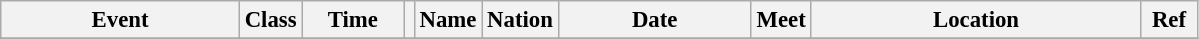<table class="wikitable" style="font-size: 95%;">
<tr>
<th style="width:10em">Event</th>
<th>Class</th>
<th style="width:4em">Time</th>
<th class="unsortable"></th>
<th>Name</th>
<th>Nation</th>
<th style="width:8em">Date</th>
<th>Meet</th>
<th style="width:14em">Location</th>
<th style="width:2em">Ref</th>
</tr>
<tr>
</tr>
</table>
